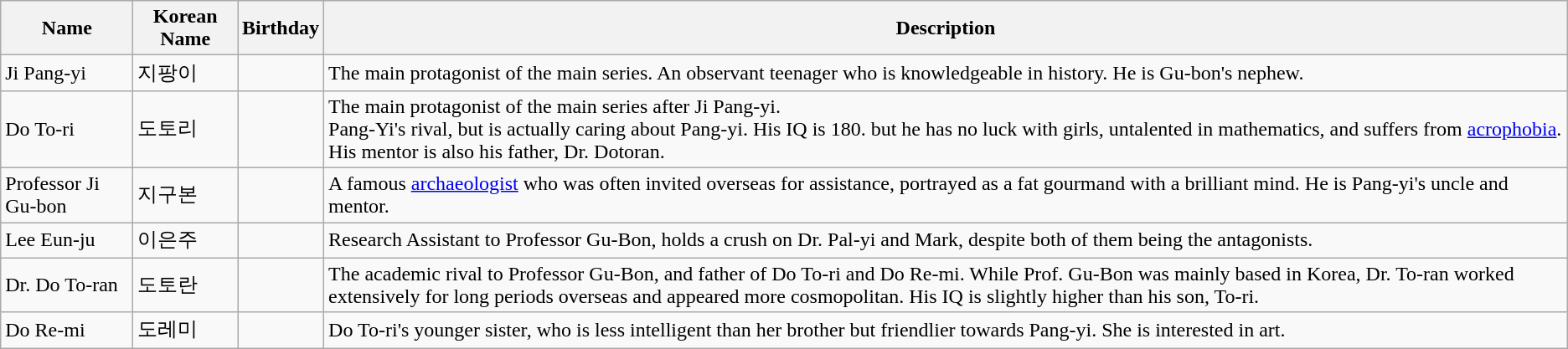<table class="wikitable">
<tr>
<th>Name</th>
<th>Korean Name</th>
<th>Birthday</th>
<th>Description</th>
</tr>
<tr>
<td>Ji Pang-yi</td>
<td>지팡이</td>
<td></td>
<td>The main protagonist of the main series. An observant teenager who is knowledgeable in history. He is Gu-bon's nephew.</td>
</tr>
<tr>
<td>Do To-ri</td>
<td>도토리</td>
<td></td>
<td>The main protagonist of the main series after Ji Pang-yi.<br>Pang-Yi's rival, but is actually caring about Pang-yi. His IQ is 180. but he has no luck with girls, untalented in mathematics, and suffers from <a href='#'>acrophobia</a>. His mentor is also his father, Dr. Dotoran.</td>
</tr>
<tr>
<td>Professor Ji Gu-bon</td>
<td>지구본</td>
<td></td>
<td>A famous <a href='#'>archaeologist</a> who was often invited overseas for assistance, portrayed as a fat gourmand with a brilliant mind. He is Pang-yi's uncle and mentor.</td>
</tr>
<tr>
<td>Lee Eun-ju</td>
<td>이은주</td>
<td></td>
<td>Research Assistant to Professor Gu-Bon, holds a crush on Dr. Pal-yi and Mark, despite both of them being the antagonists.</td>
</tr>
<tr>
<td>Dr. Do To-ran</td>
<td>도토란</td>
<td></td>
<td>The academic rival to Professor Gu-Bon, and father of Do To-ri and Do Re-mi. While Prof. Gu-Bon was mainly based in Korea, Dr. To-ran worked extensively for long periods overseas and appeared more cosmopolitan. His IQ is slightly higher than his son, To-ri.</td>
</tr>
<tr>
<td>Do Re-mi</td>
<td>도레미</td>
<td></td>
<td>Do To-ri's younger sister, who is less intelligent than her brother but friendlier towards Pang-yi. She is interested in art.</td>
</tr>
</table>
